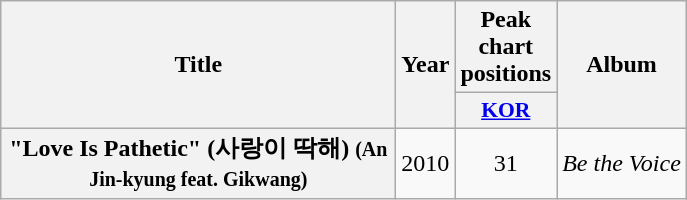<table class="wikitable plainrowheaders" style="text-align:center;">
<tr>
<th scope="col" rowspan="2" style="width:16em;">Title</th>
<th scope="col" rowspan="2">Year</th>
<th scope="col" colspan="1">Peak chart positions</th>
<th scope="col" rowspan="2">Album</th>
</tr>
<tr>
<th scope="col" style="width:3em;font-size:90%;"><a href='#'>KOR</a><br></th>
</tr>
<tr>
<th scope="row">"Love Is Pathetic" (사랑이 딱해) <small>(An Jin-kyung feat. Gikwang)</small></th>
<td>2010</td>
<td>31</td>
<td><em>Be the Voice</em></td>
</tr>
</table>
